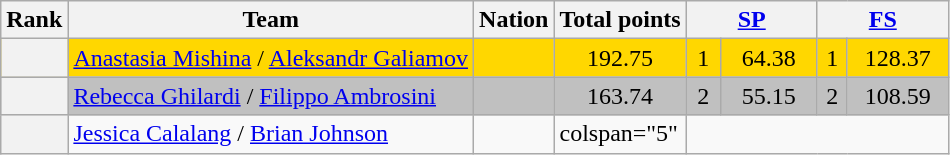<table class="wikitable sortable" style="text-align:left">
<tr>
<th scope="col">Rank</th>
<th scope="col">Team</th>
<th scope="col">Nation</th>
<th scope="col">Total points</th>
<th scope="col" colspan="2" width="80px"><a href='#'>SP</a></th>
<th scope="col" colspan="2" width="80px"><a href='#'>FS</a></th>
</tr>
<tr bgcolor="gold">
<th scope="row"></th>
<td><a href='#'>Anastasia Mishina</a> / <a href='#'>Aleksandr Galiamov</a></td>
<td></td>
<td align="center">192.75</td>
<td align="center">1</td>
<td align="center">64.38</td>
<td align="center">1</td>
<td align="center">128.37</td>
</tr>
<tr bgcolor="silver">
<th scope="row"></th>
<td><a href='#'>Rebecca Ghilardi</a> / <a href='#'>Filippo Ambrosini</a></td>
<td></td>
<td align="center">163.74</td>
<td align="center">2</td>
<td align="center">55.15</td>
<td align="center">2</td>
<td align="center">108.59</td>
</tr>
<tr>
<th scope="row"></th>
<td><a href='#'>Jessica Calalang</a> / <a href='#'>Brian Johnson</a></td>
<td></td>
<td>colspan="5" </td>
</tr>
</table>
